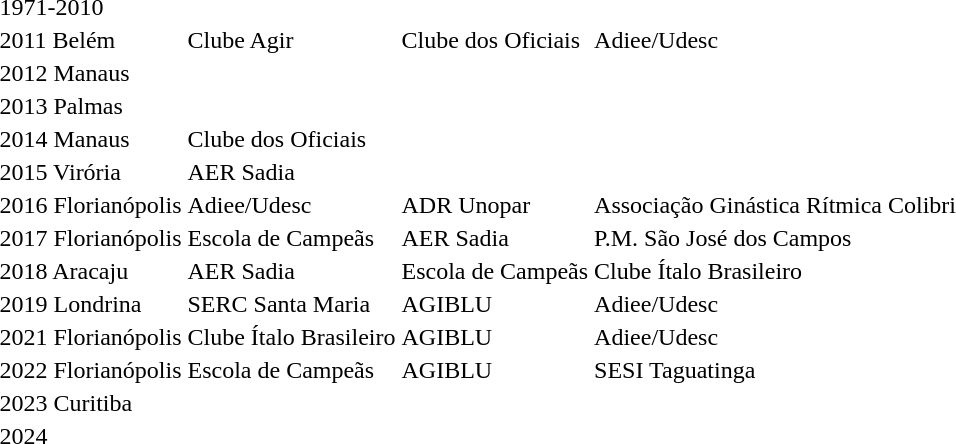<table>
<tr>
<td>1971-2010</td>
<td></td>
<td></td>
<td></td>
</tr>
<tr>
<td>2011 Belém</td>
<td>Clube Agir</td>
<td>Clube dos Oficiais</td>
<td>Adiee/Udesc</td>
</tr>
<tr>
<td>2012 Manaus</td>
<td></td>
<td></td>
<td></td>
</tr>
<tr>
<td>2013 Palmas</td>
<td></td>
<td></td>
<td></td>
</tr>
<tr>
<td>2014 Manaus</td>
<td>Clube dos Oficiais</td>
<td></td>
<td></td>
</tr>
<tr>
<td>2015 Virória</td>
<td>AER Sadia</td>
<td></td>
<td></td>
</tr>
<tr>
<td>2016 Florianópolis</td>
<td>Adiee/Udesc</td>
<td>ADR Unopar</td>
<td>Associação Ginástica Rítmica Colibri</td>
</tr>
<tr>
<td>2017 Florianópolis</td>
<td>Escola de Campeãs</td>
<td>AER Sadia</td>
<td>P.M. São José dos Campos</td>
</tr>
<tr>
<td>2018 Aracaju</td>
<td>AER Sadia</td>
<td>Escola de Campeãs</td>
<td>Clube Ítalo Brasileiro</td>
</tr>
<tr>
<td>2019 Londrina</td>
<td>SERC Santa Maria</td>
<td>AGIBLU</td>
<td>Adiee/Udesc</td>
</tr>
<tr>
<td>2021 Florianópolis</td>
<td>Clube Ítalo Brasileiro</td>
<td>AGIBLU</td>
<td>Adiee/Udesc</td>
</tr>
<tr>
<td>2022 Florianópolis</td>
<td>Escola de Campeãs</td>
<td>AGIBLU</td>
<td>SESI Taguatinga</td>
</tr>
<tr>
<td>2023 Curitiba</td>
<td></td>
<td></td>
<td></td>
</tr>
<tr>
<td>2024</td>
<td></td>
<td></td>
<td></td>
</tr>
<tr>
</tr>
</table>
